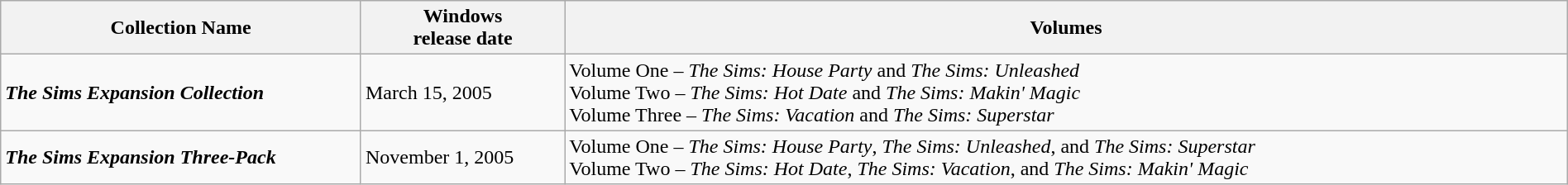<table class="wikitable" style="width: 100%;">
<tr>
<th style="width: 23%;">Collection Name</th>
<th style="width: 13%;">Windows<br>release date</th>
<th>Volumes</th>
</tr>
<tr>
<td><strong><em>The Sims Expansion Collection</em></strong></td>
<td>March 15, 2005</td>
<td>Volume One – <em>The Sims: House Party</em> and <em>The Sims: Unleashed</em><br>Volume Two – <em>The Sims: Hot Date</em> and <em>The Sims: Makin' Magic</em><br>Volume Three – <em>The Sims: Vacation</em> and <em>The Sims: Superstar</em></td>
</tr>
<tr>
<td><strong><em>The Sims Expansion Three-Pack</em></strong></td>
<td>November 1, 2005</td>
<td>Volume One – <em>The Sims: House Party</em>, <em>The Sims: Unleashed</em>, and <em>The Sims: Superstar</em><br>Volume Two – <em>The Sims: Hot Date</em>, <em>The Sims: Vacation</em>, and <em>The Sims: Makin' Magic</em></td>
</tr>
</table>
